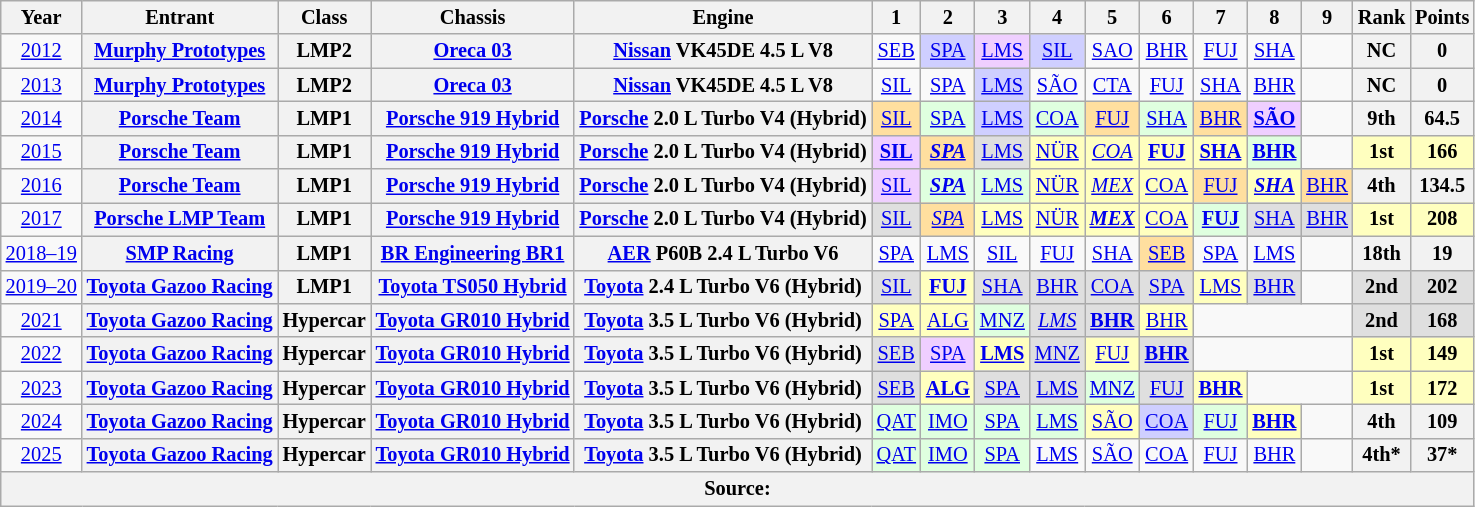<table class="wikitable" style="text-align:center; font-size:85%">
<tr>
<th>Year</th>
<th>Entrant</th>
<th>Class</th>
<th>Chassis</th>
<th>Engine</th>
<th>1</th>
<th>2</th>
<th>3</th>
<th>4</th>
<th>5</th>
<th>6</th>
<th>7</th>
<th>8</th>
<th>9</th>
<th>Rank</th>
<th>Points</th>
</tr>
<tr>
<td><a href='#'>2012</a></td>
<th nowrap><a href='#'>Murphy Prototypes</a></th>
<th>LMP2</th>
<th nowrap><a href='#'>Oreca 03</a></th>
<th nowrap><a href='#'>Nissan</a> VK45DE 4.5 L V8</th>
<td><a href='#'>SEB</a></td>
<td style="background:#CFCFFF;"><a href='#'>SPA</a><br></td>
<td style="background:#EFCFFF;"><a href='#'>LMS</a><br></td>
<td style="background:#CFCFFF;"><a href='#'>SIL</a><br></td>
<td><a href='#'>SAO</a></td>
<td><a href='#'>BHR</a></td>
<td><a href='#'>FUJ</a></td>
<td><a href='#'>SHA</a></td>
<td></td>
<th>NC</th>
<th>0</th>
</tr>
<tr>
<td><a href='#'>2013</a></td>
<th nowrap><a href='#'>Murphy Prototypes</a></th>
<th>LMP2</th>
<th nowrap><a href='#'>Oreca 03</a></th>
<th nowrap><a href='#'>Nissan</a> VK45DE 4.5 L V8</th>
<td><a href='#'>SIL</a></td>
<td><a href='#'>SPA</a></td>
<td style="background:#CFCFFF;"><a href='#'>LMS</a><br></td>
<td><a href='#'>SÃO</a></td>
<td><a href='#'>CTA</a></td>
<td><a href='#'>FUJ</a></td>
<td><a href='#'>SHA</a></td>
<td><a href='#'>BHR</a></td>
<td></td>
<th>NC</th>
<th>0</th>
</tr>
<tr>
<td><a href='#'>2014</a></td>
<th><a href='#'>Porsche Team</a></th>
<th>LMP1</th>
<th><a href='#'>Porsche 919 Hybrid</a></th>
<th><a href='#'>Porsche</a> 2.0 L Turbo V4 (Hybrid)</th>
<td style="background:#FFDF9F;"><a href='#'>SIL</a><br></td>
<td style="background:#DFFFDF;"><a href='#'>SPA</a><br></td>
<td style="background:#CFCFFF;"><a href='#'>LMS</a><br></td>
<td style="background:#DFFFDF;"><a href='#'>COA</a><br></td>
<td style="background:#FFDF9F;"><a href='#'>FUJ</a><br></td>
<td style="background:#DFFFDF;"><a href='#'>SHA</a><br></td>
<td style="background:#FFDF9F;"><a href='#'>BHR</a><br></td>
<td style="background:#EFCFFF;"><strong><a href='#'>SÃO</a></strong><br></td>
<td></td>
<th>9th</th>
<th>64.5</th>
</tr>
<tr>
<td><a href='#'>2015</a></td>
<th><a href='#'>Porsche Team</a></th>
<th>LMP1</th>
<th><a href='#'>Porsche 919 Hybrid</a></th>
<th><a href='#'>Porsche</a> 2.0 L Turbo V4 (Hybrid)</th>
<td style="background:#EFCFFF;"><strong><a href='#'>SIL</a></strong><br></td>
<td style="background:#FFDF9F;"><strong><em><a href='#'>SPA</a></em></strong><br></td>
<td style="background:#DFDFDF;"><a href='#'>LMS</a><br></td>
<td style="background:#FFFFBF;"><a href='#'>NÜR</a><br></td>
<td style="background:#FFFFBF;"><em><a href='#'>COA</a></em><br></td>
<td style="background:#FFFFBF;"><strong><a href='#'>FUJ</a></strong><br></td>
<td style="background:#FFFFBF;"><strong><a href='#'>SHA</a></strong><br></td>
<td style="background:#DFFFDF;"><strong><a href='#'>BHR</a></strong><br></td>
<td></td>
<th style="background:#FFFFBF;">1st</th>
<th style="background:#FFFFBF;">166</th>
</tr>
<tr>
<td><a href='#'>2016</a></td>
<th><a href='#'>Porsche Team</a></th>
<th>LMP1</th>
<th><a href='#'>Porsche 919 Hybrid</a></th>
<th><a href='#'>Porsche</a> 2.0 L Turbo V4 (Hybrid)</th>
<td style="background:#EFCFFF;"><a href='#'>SIL</a><br></td>
<td style="background:#DFFFDF;"><strong><em><a href='#'>SPA</a></em></strong><br></td>
<td style="background:#DFFFDF;"><a href='#'>LMS</a><br></td>
<td style="background:#FFFFBF;"><a href='#'>NÜR</a><br></td>
<td style="background:#FFFFBF;"><em><a href='#'>MEX</a></em><br></td>
<td style="background:#FFFFBF;"><a href='#'>COA</a><br></td>
<td style="background:#FFDF9F;"><a href='#'>FUJ</a><br></td>
<td style="background:#FFFFBF;"><strong><em><a href='#'>SHA</a></em></strong><br></td>
<td style="background:#FFDF9F;"><a href='#'>BHR</a><br></td>
<th>4th</th>
<th>134.5</th>
</tr>
<tr>
<td><a href='#'>2017</a></td>
<th><a href='#'>Porsche LMP Team</a></th>
<th>LMP1</th>
<th><a href='#'>Porsche 919 Hybrid</a></th>
<th nowrap><a href='#'>Porsche</a> 2.0 L Turbo V4 (Hybrid)</th>
<td style="background:#DFDFDF;"><a href='#'>SIL</a><br></td>
<td style="background:#FFDF9F;"><em><a href='#'>SPA</a></em><br></td>
<td style="background:#FFFFBF;"><a href='#'>LMS</a><br></td>
<td style="background:#FFFFBF;"><a href='#'>NÜR</a><br></td>
<td style="background:#FFFFBF;"><strong><em><a href='#'>MEX</a></em></strong><br></td>
<td style="background:#FFFFBF;"><a href='#'>COA</a><br></td>
<td style="background:#DFFFDF;"><strong><a href='#'>FUJ</a></strong><br></td>
<td style="background:#DFDFDF;"><a href='#'>SHA</a><br></td>
<td style="background:#DFDFDF;"><a href='#'>BHR</a><br></td>
<th style="background:#FFFFBF;">1st</th>
<th style="background:#FFFFBF;">208</th>
</tr>
<tr>
<td nowrap><a href='#'>2018–19</a></td>
<th><a href='#'>SMP Racing</a></th>
<th>LMP1</th>
<th><a href='#'>BR Engineering BR1</a></th>
<th><a href='#'>AER</a> P60B 2.4 L Turbo V6</th>
<td><a href='#'>SPA</a></td>
<td><a href='#'>LMS</a></td>
<td><a href='#'>SIL</a></td>
<td><a href='#'>FUJ</a></td>
<td><a href='#'>SHA</a></td>
<td style="background:#FFDF9F;"><a href='#'>SEB</a><br></td>
<td><a href='#'>SPA</a></td>
<td><a href='#'>LMS</a></td>
<td></td>
<th>18th</th>
<th>19</th>
</tr>
<tr>
<td nowrap><a href='#'>2019–20</a></td>
<th><a href='#'>Toyota Gazoo Racing</a></th>
<th>LMP1</th>
<th><a href='#'>Toyota TS050 Hybrid</a></th>
<th><a href='#'>Toyota</a> 2.4 L Turbo V6 (Hybrid)</th>
<td style="background:#DFDFDF;"><a href='#'>SIL</a><br></td>
<td style="background:#FFFFBF;"><strong><a href='#'>FUJ</a></strong><br></td>
<td style="background:#DFDFDF;"><a href='#'>SHA</a><br></td>
<td style="background:#DFDFDF;"><a href='#'>BHR</a><br></td>
<td style="background:#DFDFDF;"><a href='#'>COA</a><br></td>
<td style="background:#DFDFDF;"><a href='#'>SPA</a><br></td>
<td style="background:#FFFFBF;"><a href='#'>LMS</a><br></td>
<td style="background:#DFDFDF;"><a href='#'>BHR</a><br></td>
<td></td>
<th style="background:#DFDFDF;">2nd</th>
<th style="background:#DFDFDF;">202</th>
</tr>
<tr>
<td><a href='#'>2021</a></td>
<th nowrap><a href='#'>Toyota Gazoo Racing</a></th>
<th>Hypercar</th>
<th nowrap><a href='#'>Toyota GR010 Hybrid</a></th>
<th nowrap><a href='#'>Toyota</a> 3.5 L Turbo V6 (Hybrid)</th>
<td style="background:#FFFFBF;"><a href='#'>SPA</a><br></td>
<td style="background:#FFFFBF;"><a href='#'>ALG</a><br></td>
<td style="background:#DFFFDF;"><a href='#'>MNZ</a><br></td>
<td style="background:#DFDFDF;"><em><a href='#'>LMS</a></em><br></td>
<td style="background:#DFDFDF;"><strong><a href='#'>BHR</a></strong><br></td>
<td style="background:#FFFFBF;"><a href='#'>BHR</a><br></td>
<td colspan=3></td>
<th style="background:#DFDFDF;">2nd</th>
<th style="background:#DFDFDF;">168</th>
</tr>
<tr>
<td><a href='#'>2022</a></td>
<th><a href='#'>Toyota Gazoo Racing</a></th>
<th>Hypercar</th>
<th><a href='#'>Toyota GR010 Hybrid</a></th>
<th><a href='#'>Toyota</a> 3.5 L Turbo V6 (Hybrid)</th>
<td style="background:#DFDFDF;"><a href='#'>SEB</a><br></td>
<td style="background:#EFCFFF;"><a href='#'>SPA</a><br></td>
<td style="background:#FFFFBF;"><strong><a href='#'>LMS</a></strong><br></td>
<td style="background:#DFDFDF;"><a href='#'>MNZ</a><br></td>
<td style="background:#FFFFBF;"><a href='#'>FUJ</a><br></td>
<td style="background:#DFDFDF;"><strong><a href='#'>BHR</a></strong><br></td>
<td colspan=3></td>
<th style="background:#FFFFBF;">1st</th>
<th style="background:#FFFFBF;">149</th>
</tr>
<tr>
<td><a href='#'>2023</a></td>
<th><a href='#'>Toyota Gazoo Racing</a></th>
<th>Hypercar</th>
<th><a href='#'>Toyota GR010 Hybrid</a></th>
<th><a href='#'>Toyota</a> 3.5 L Turbo V6 (Hybrid)</th>
<td style="background:#DFDFDF;"><a href='#'>SEB</a><br></td>
<td style="background:#FFFFBF;"><strong><a href='#'>ALG</a></strong><br></td>
<td style="background:#DFDFDF;"><a href='#'>SPA</a><br></td>
<td style="background:#DFDFDF;"><a href='#'>LMS</a><br></td>
<td style="background:#DFFFDF;"><a href='#'>MNZ</a><br></td>
<td style="background:#DFDFDF;"><a href='#'>FUJ</a><br></td>
<td style="background:#FFFFBF;"><strong><a href='#'>BHR</a></strong><br></td>
<td colspan=2></td>
<th style="background:#FFFFBF;">1st</th>
<th style="background:#FFFFBF;">172</th>
</tr>
<tr>
<td><a href='#'>2024</a></td>
<th><a href='#'>Toyota Gazoo Racing</a></th>
<th>Hypercar</th>
<th><a href='#'>Toyota GR010 Hybrid</a></th>
<th><a href='#'>Toyota</a> 3.5 L Turbo V6 (Hybrid)</th>
<td style="background:#DFFFDF;"><a href='#'>QAT</a><br></td>
<td style="background:#DFFFDF;"><a href='#'>IMO</a><br></td>
<td style="background:#DFFFDF;"><a href='#'>SPA</a><br></td>
<td style="background:#DFFFDF;"><a href='#'>LMS</a><br></td>
<td style="background:#FFFFBF;"><a href='#'>SÃO</a><br></td>
<td style="background:#CFCFFF;"><a href='#'>COA</a><br></td>
<td style="background:#DFFFDF;"><a href='#'>FUJ</a><br></td>
<td style="background:#FFFFBF;"><strong><a href='#'>BHR</a></strong><br></td>
<td></td>
<th>4th</th>
<th>109</th>
</tr>
<tr>
<td><a href='#'>2025</a></td>
<th><a href='#'>Toyota Gazoo Racing</a></th>
<th>Hypercar</th>
<th><a href='#'>Toyota GR010 Hybrid</a></th>
<th><a href='#'>Toyota</a> 3.5 L Turbo V6 (Hybrid)</th>
<td style="background:#DFFFDF;"><a href='#'>QAT</a><br></td>
<td style="background:#DFFFDF;"><a href='#'>IMO</a><br></td>
<td style="background:#DFFFDF;"><a href='#'>SPA</a><br></td>
<td style="background:#;"><a href='#'>LMS</a><br></td>
<td style="background:#;"><a href='#'>SÃO</a><br></td>
<td style="background:#;"><a href='#'>COA</a><br></td>
<td style="background:#;"><a href='#'>FUJ</a><br></td>
<td style="background:#;"><a href='#'>BHR</a><br></td>
<td></td>
<th>4th*</th>
<th>37*</th>
</tr>
<tr>
<th colspan="16">Source:</th>
</tr>
</table>
